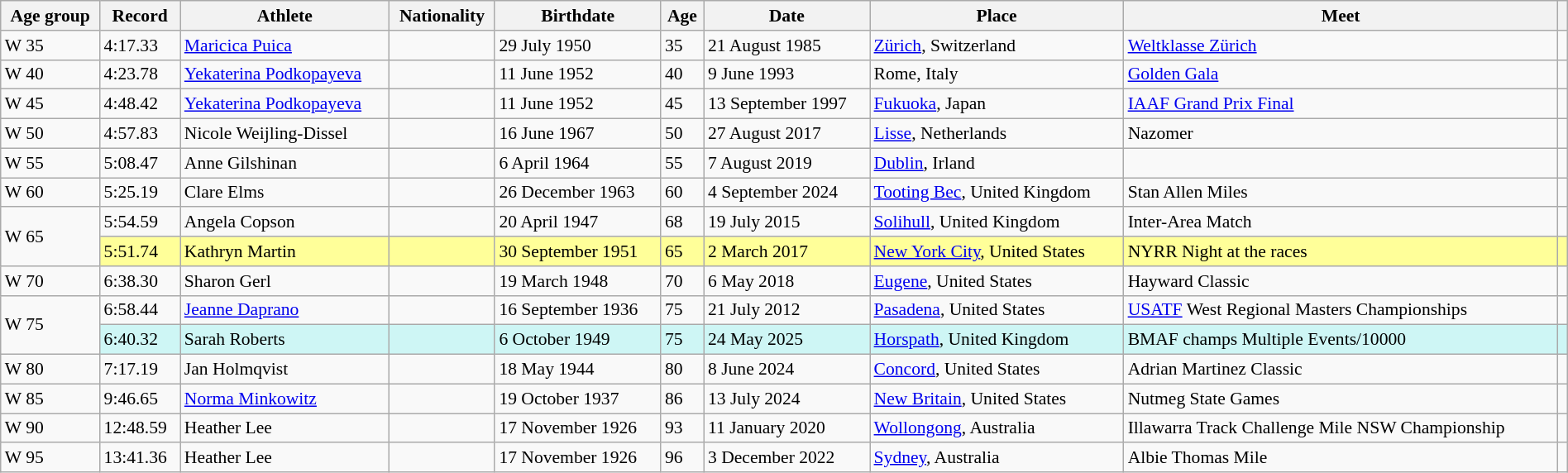<table class="wikitable" style="font-size:90%; width: 100%;">
<tr>
<th>Age group</th>
<th>Record</th>
<th>Athlete</th>
<th>Nationality</th>
<th>Birthdate</th>
<th>Age</th>
<th>Date</th>
<th>Place</th>
<th>Meet</th>
<th></th>
</tr>
<tr>
<td>W 35</td>
<td>4:17.33</td>
<td><a href='#'>Maricica Puica</a></td>
<td></td>
<td>29 July 1950</td>
<td>35</td>
<td>21 August 1985</td>
<td><a href='#'>Zürich</a>, Switzerland</td>
<td><a href='#'>Weltklasse Zürich</a></td>
<td></td>
</tr>
<tr>
<td>W 40</td>
<td>4:23.78</td>
<td><a href='#'>Yekaterina Podkopayeva</a></td>
<td></td>
<td>11 June 1952</td>
<td>40</td>
<td>9 June 1993</td>
<td>Rome, Italy</td>
<td><a href='#'>Golden Gala</a></td>
<td></td>
</tr>
<tr>
<td>W 45</td>
<td>4:48.42</td>
<td><a href='#'>Yekaterina Podkopayeva</a></td>
<td></td>
<td>11 June 1952</td>
<td>45</td>
<td>13 September 1997</td>
<td><a href='#'>Fukuoka</a>, Japan</td>
<td><a href='#'>IAAF Grand Prix Final</a></td>
<td></td>
</tr>
<tr>
<td>W 50 <br></td>
<td>4:57.83</td>
<td>Nicole Weijling-Dissel</td>
<td></td>
<td>16 June 1967</td>
<td>50</td>
<td>27 August 2017</td>
<td><a href='#'>Lisse</a>, Netherlands</td>
<td>Nazomer</td>
<td></td>
</tr>
<tr>
<td>W 55</td>
<td>5:08.47</td>
<td>Anne Gilshinan</td>
<td></td>
<td>6 April 1964</td>
<td>55</td>
<td>7 August 2019</td>
<td><a href='#'>Dublin</a>, Irland</td>
<td></td>
</tr>
<tr>
<td>W 60</td>
<td>5:25.19</td>
<td>Clare Elms</td>
<td></td>
<td>26 December 1963</td>
<td>60</td>
<td>4 September 2024</td>
<td><a href='#'>Tooting Bec</a>, United Kingdom</td>
<td>Stan Allen Miles</td>
<td></td>
</tr>
<tr>
<td rowspan=2>W 65</td>
<td>5:54.59</td>
<td>Angela Copson</td>
<td></td>
<td>20 April 1947</td>
<td>68</td>
<td>19 July 2015</td>
<td><a href='#'>Solihull</a>, United Kingdom</td>
<td>Inter-Area Match</td>
<td></td>
</tr>
<tr style="background:#ff9;">
<td>5:51.74 </td>
<td>Kathryn Martin</td>
<td></td>
<td>30 September 1951</td>
<td>65</td>
<td>2 March 2017</td>
<td><a href='#'>New York City</a>, United States</td>
<td>NYRR Night at the races</td>
<td></td>
</tr>
<tr>
<td>W 70</td>
<td>6:38.30</td>
<td>Sharon Gerl</td>
<td></td>
<td>19 March 1948</td>
<td>70</td>
<td>6 May 2018</td>
<td><a href='#'>Eugene</a>, United States</td>
<td>Hayward Classic</td>
<td></td>
</tr>
<tr>
<td rowspan= 2>W 75</td>
<td>6:58.44</td>
<td><a href='#'>Jeanne Daprano</a></td>
<td></td>
<td>16 September 1936</td>
<td>75</td>
<td>21 July 2012</td>
<td><a href='#'>Pasadena</a>, United States</td>
<td><a href='#'>USATF</a> West Regional Masters Championships</td>
<td></td>
</tr>
<tr style="background:#cef6f5;">
<td>6:40.32</td>
<td>Sarah Roberts</td>
<td></td>
<td>6 October 1949</td>
<td>75</td>
<td>24 May 2025</td>
<td><a href='#'>Horspath</a>, United Kingdom</td>
<td>BMAF champs Multiple Events/10000</td>
<td></td>
</tr>
<tr>
<td>W 80</td>
<td>7:17.19</td>
<td>Jan Holmqvist</td>
<td></td>
<td>18 May 1944</td>
<td>80</td>
<td>8 June 2024</td>
<td><a href='#'>Concord</a>, United States</td>
<td>Adrian Martinez Classic</td>
<td></td>
</tr>
<tr>
<td>W 85</td>
<td>9:46.65</td>
<td><a href='#'>Norma Minkowitz</a></td>
<td></td>
<td>19 October 1937</td>
<td>86</td>
<td>13 July 2024</td>
<td><a href='#'>New Britain</a>, United States</td>
<td>Nutmeg State Games</td>
<td></td>
</tr>
<tr>
<td>W 90</td>
<td>12:48.59</td>
<td>Heather Lee</td>
<td></td>
<td>17 November 1926</td>
<td>93</td>
<td>11 January 2020</td>
<td><a href='#'>Wollongong</a>, Australia</td>
<td>Illawarra Track Challenge Mile NSW Championship</td>
<td></td>
</tr>
<tr>
<td>W 95</td>
<td>13:41.36</td>
<td>Heather Lee</td>
<td></td>
<td>17 November 1926</td>
<td>96</td>
<td>3 December 2022</td>
<td><a href='#'>Sydney</a>, Australia</td>
<td>Albie Thomas Mile</td>
<td></td>
</tr>
</table>
